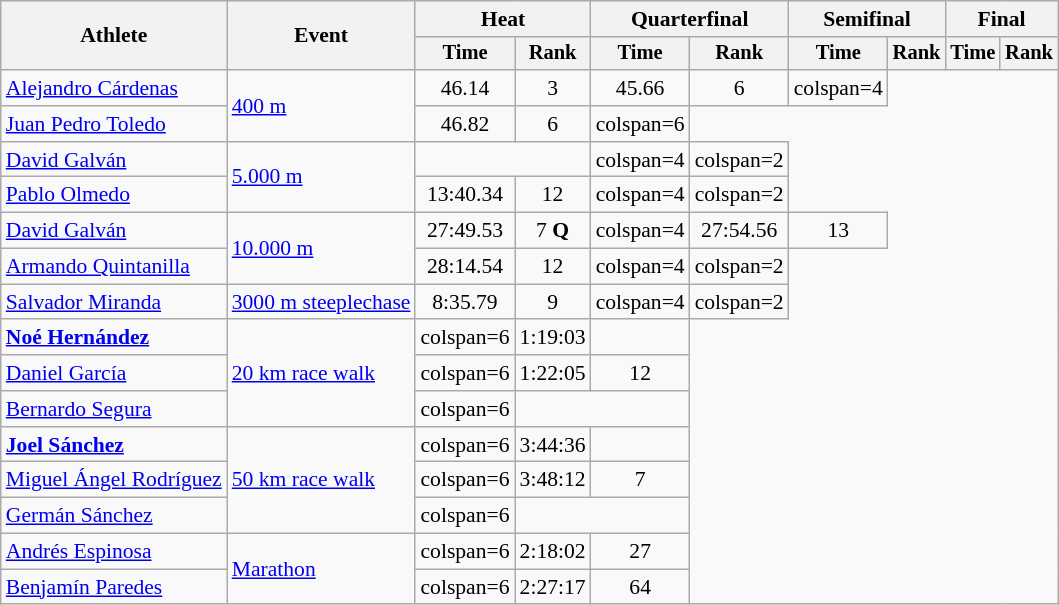<table class=wikitable style=font-size:90%;text-align:center>
<tr>
<th rowspan=2>Athlete</th>
<th rowspan=2>Event</th>
<th colspan=2>Heat</th>
<th colspan=2>Quarterfinal</th>
<th colspan=2>Semifinal</th>
<th colspan=2>Final</th>
</tr>
<tr style=font-size:95%>
<th>Time</th>
<th>Rank</th>
<th>Time</th>
<th>Rank</th>
<th>Time</th>
<th>Rank</th>
<th>Time</th>
<th>Rank</th>
</tr>
<tr>
<td align=left><a href='#'>Alejandro Cárdenas</a></td>
<td align=left rowspan=2><a href='#'>400 m</a></td>
<td>46.14</td>
<td>3</td>
<td>45.66</td>
<td>6</td>
<td>colspan=4 </td>
</tr>
<tr>
<td align=left><a href='#'>Juan Pedro Toledo</a></td>
<td>46.82</td>
<td>6</td>
<td>colspan=6 </td>
</tr>
<tr>
<td align=left><a href='#'>David Galván</a></td>
<td align=left rowspan=2><a href='#'>5.000 m</a></td>
<td colspan=2></td>
<td>colspan=4 </td>
<td>colspan=2 </td>
</tr>
<tr>
<td align=left><a href='#'>Pablo Olmedo</a></td>
<td>13:40.34</td>
<td>12</td>
<td>colspan=4 </td>
<td>colspan=2 </td>
</tr>
<tr>
<td align=left><a href='#'>David Galván</a></td>
<td align=left rowspan=2><a href='#'>10.000 m</a></td>
<td>27:49.53</td>
<td>7 <strong>Q</strong></td>
<td>colspan=4 </td>
<td>27:54.56</td>
<td>13</td>
</tr>
<tr>
<td align=left><a href='#'>Armando Quintanilla</a></td>
<td>28:14.54</td>
<td>12</td>
<td>colspan=4 </td>
<td>colspan=2 </td>
</tr>
<tr>
<td align=left><a href='#'>Salvador Miranda</a></td>
<td align=left><a href='#'>3000 m steeplechase</a></td>
<td>8:35.79</td>
<td>9</td>
<td>colspan=4 </td>
<td>colspan=2 </td>
</tr>
<tr>
<td align=left><strong><a href='#'>Noé Hernández</a></strong></td>
<td align=left rowspan=3><a href='#'>20 km race walk</a></td>
<td>colspan=6 </td>
<td>1:19:03</td>
<td></td>
</tr>
<tr>
<td align=left><a href='#'>Daniel García</a></td>
<td>colspan=6 </td>
<td>1:22:05</td>
<td>12</td>
</tr>
<tr>
<td align=left><a href='#'>Bernardo Segura</a></td>
<td>colspan=6 </td>
<td colspan=2></td>
</tr>
<tr>
<td align=left><strong><a href='#'>Joel Sánchez</a></strong></td>
<td align=left rowspan=3><a href='#'>50 km race walk</a></td>
<td>colspan=6 </td>
<td>3:44:36</td>
<td></td>
</tr>
<tr>
<td align=left><a href='#'>Miguel Ángel Rodríguez</a></td>
<td>colspan=6 </td>
<td>3:48:12</td>
<td>7</td>
</tr>
<tr>
<td align=left><a href='#'>Germán Sánchez</a></td>
<td>colspan=6 </td>
<td colspan=2></td>
</tr>
<tr>
<td align=left><a href='#'>Andrés Espinosa</a></td>
<td align=left rowspan=2><a href='#'>Marathon</a></td>
<td>colspan=6 </td>
<td>2:18:02</td>
<td>27</td>
</tr>
<tr>
<td align=left><a href='#'>Benjamín Paredes</a></td>
<td>colspan=6 </td>
<td>2:27:17</td>
<td>64</td>
</tr>
</table>
